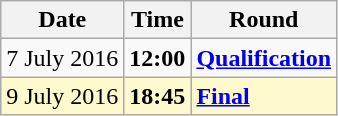<table class="wikitable">
<tr>
<th>Date</th>
<th>Time</th>
<th>Round</th>
</tr>
<tr>
<td>7 July 2016</td>
<td><strong>12:00</strong></td>
<td><strong><a href='#'>Qualification</a></strong></td>
</tr>
<tr style=background:lemonchiffon>
<td>9 July 2016</td>
<td><strong>18:45</strong></td>
<td><strong><a href='#'>Final</a></strong></td>
</tr>
</table>
